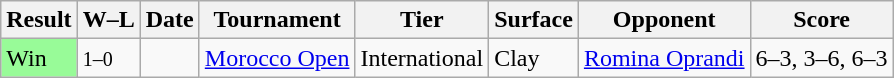<table class="sortable wikitable">
<tr>
<th>Result</th>
<th class="unsortable">W–L</th>
<th>Date</th>
<th>Tournament</th>
<th>Tier</th>
<th>Surface</th>
<th>Opponent</th>
<th class="unsortable">Score</th>
</tr>
<tr>
<td style="background:#98fb98;">Win</td>
<td><small>1–0</small></td>
<td><a href='#'></a></td>
<td><a href='#'>Morocco Open</a></td>
<td>International</td>
<td>Clay</td>
<td> <a href='#'>Romina Oprandi</a></td>
<td>6–3, 3–6, 6–3</td>
</tr>
</table>
